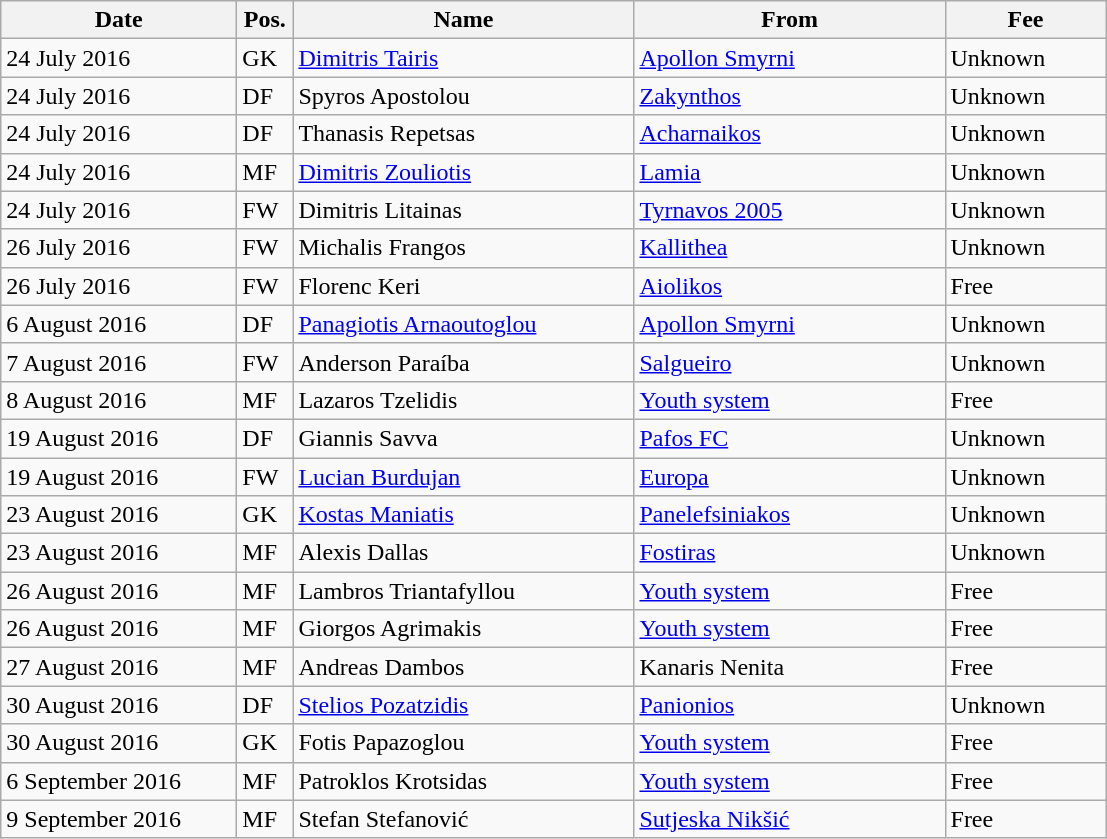<table class="wikitable">
<tr>
<th width="150px">Date</th>
<th width="30px">Pos.</th>
<th width="220px">Name</th>
<th width="200px">From</th>
<th width="100px">Fee</th>
</tr>
<tr>
<td>24 July 2016</td>
<td>GK</td>
<td> <a href='#'>Dimitris Tairis</a></td>
<td> <a href='#'>Apollon Smyrni</a></td>
<td>Unknown</td>
</tr>
<tr>
<td>24 July 2016</td>
<td>DF</td>
<td> Spyros Apostolou</td>
<td> <a href='#'>Zakynthos</a></td>
<td>Unknown</td>
</tr>
<tr>
<td>24 July 2016</td>
<td>DF</td>
<td> Thanasis Repetsas</td>
<td> <a href='#'>Acharnaikos</a></td>
<td>Unknown</td>
</tr>
<tr>
<td>24 July 2016</td>
<td>MF</td>
<td> <a href='#'>Dimitris Zouliotis</a></td>
<td> <a href='#'>Lamia</a></td>
<td>Unknown</td>
</tr>
<tr>
<td>24 July 2016</td>
<td>FW</td>
<td> Dimitris Litainas</td>
<td> <a href='#'>Tyrnavos 2005</a></td>
<td>Unknown</td>
</tr>
<tr>
<td>26 July 2016</td>
<td>FW</td>
<td> Michalis Frangos</td>
<td> <a href='#'>Kallithea</a></td>
<td>Unknown</td>
</tr>
<tr>
<td>26 July 2016</td>
<td>FW</td>
<td>  Florenc Keri</td>
<td> <a href='#'>Aiolikos</a></td>
<td>Free</td>
</tr>
<tr>
<td>6 August 2016</td>
<td>DF</td>
<td> <a href='#'>Panagiotis Arnaoutoglou</a></td>
<td> <a href='#'>Apollon Smyrni</a></td>
<td>Unknown</td>
</tr>
<tr>
<td>7 August 2016</td>
<td>FW</td>
<td> Anderson Paraíba</td>
<td> <a href='#'>Salgueiro</a></td>
<td>Unknown</td>
</tr>
<tr>
<td>8 August 2016</td>
<td>MF</td>
<td> Lazaros Tzelidis</td>
<td><a href='#'>Youth system</a></td>
<td>Free</td>
</tr>
<tr>
<td>19 August 2016</td>
<td>DF</td>
<td> Giannis Savva</td>
<td> <a href='#'>Pafos FC</a></td>
<td>Unknown</td>
</tr>
<tr>
<td>19 August 2016</td>
<td>FW</td>
<td> <a href='#'>Lucian Burdujan</a></td>
<td> <a href='#'>Europa</a></td>
<td>Unknown</td>
</tr>
<tr>
<td>23 August 2016</td>
<td>GK</td>
<td> <a href='#'>Kostas Maniatis</a></td>
<td> <a href='#'>Panelefsiniakos</a></td>
<td>Unknown</td>
</tr>
<tr>
<td>23 August 2016</td>
<td>MF</td>
<td> Alexis Dallas</td>
<td> <a href='#'>Fostiras</a></td>
<td>Unknown</td>
</tr>
<tr>
<td>26 August 2016</td>
<td>MF</td>
<td> Lambros Triantafyllou</td>
<td><a href='#'>Youth system</a></td>
<td>Free</td>
</tr>
<tr>
<td>26 August 2016</td>
<td>MF</td>
<td> Giorgos Agrimakis</td>
<td><a href='#'>Youth system</a></td>
<td>Free</td>
</tr>
<tr>
<td>27 August 2016</td>
<td>MF</td>
<td> Andreas Dambos</td>
<td> Kanaris Nenita</td>
<td>Free</td>
</tr>
<tr>
<td>30 August 2016</td>
<td>DF</td>
<td> <a href='#'>Stelios Pozatzidis</a></td>
<td> <a href='#'>Panionios</a></td>
<td>Unknown</td>
</tr>
<tr>
<td>30 August 2016</td>
<td>GK</td>
<td> Fotis Papazoglou</td>
<td><a href='#'>Youth system</a></td>
<td>Free</td>
</tr>
<tr>
<td>6 September 2016</td>
<td>MF</td>
<td> Patroklos Krotsidas</td>
<td><a href='#'>Youth system</a></td>
<td>Free</td>
</tr>
<tr>
<td>9 September 2016</td>
<td>MF</td>
<td> Stefan Stefanović</td>
<td> <a href='#'>Sutjeska Nikšić</a></td>
<td>Free</td>
</tr>
</table>
